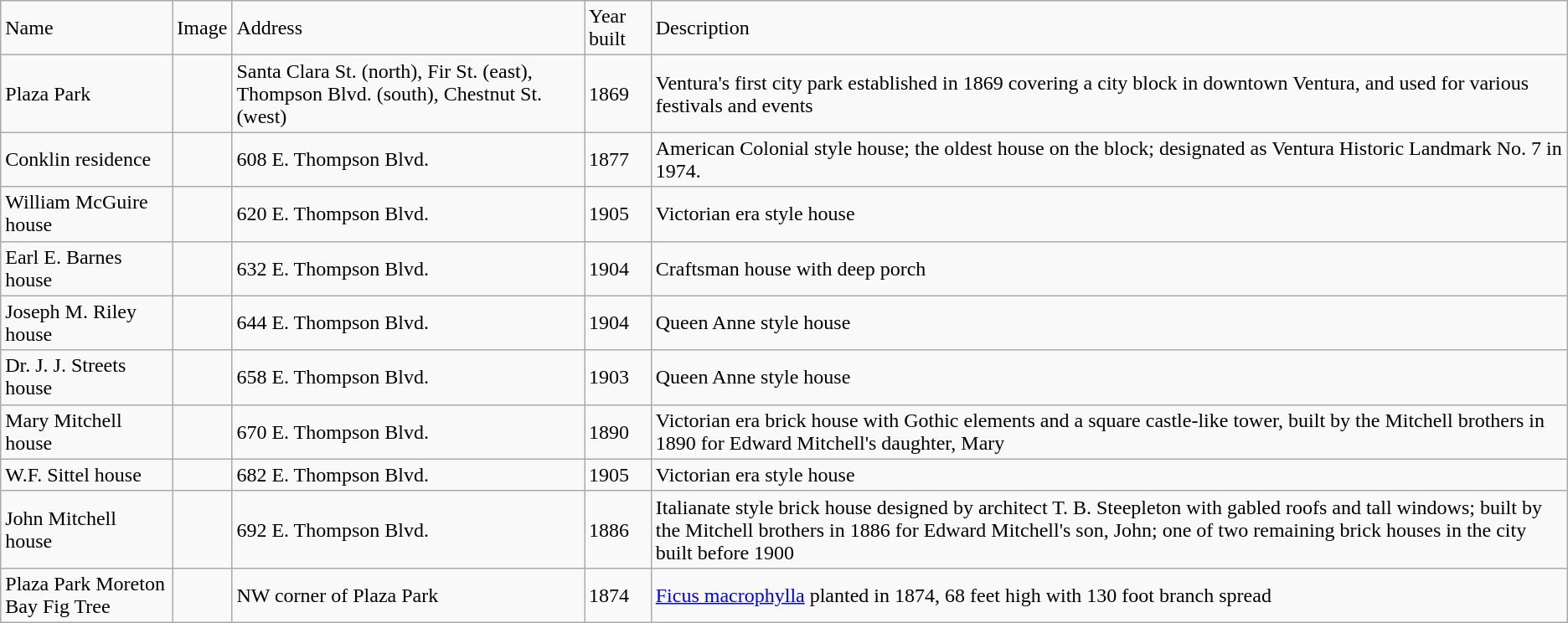<table class="wikitable">
<tr>
<td>Name</td>
<td>Image</td>
<td>Address</td>
<td>Year built</td>
<td>Description</td>
</tr>
<tr>
<td>Plaza Park</td>
<td></td>
<td>Santa Clara St. (north), Fir St. (east), Thompson Blvd. (south), Chestnut St. (west)</td>
<td>1869</td>
<td>Ventura's first city park established in 1869 covering a city block in downtown Ventura, and used for various festivals and events</td>
</tr>
<tr>
<td>Conklin residence</td>
<td></td>
<td>608 E. Thompson Blvd.</td>
<td>1877</td>
<td>American Colonial style house; the oldest house on the block; designated as Ventura Historic Landmark No. 7 in 1974.</td>
</tr>
<tr>
<td>William McGuire house</td>
<td></td>
<td>620 E. Thompson Blvd.</td>
<td>1905</td>
<td>Victorian era style house</td>
</tr>
<tr>
<td>Earl E. Barnes house</td>
<td></td>
<td>632 E. Thompson Blvd.</td>
<td>1904</td>
<td>Craftsman house with deep porch</td>
</tr>
<tr>
<td>Joseph M. Riley house</td>
<td></td>
<td>644 E. Thompson Blvd.</td>
<td>1904</td>
<td>Queen Anne style house</td>
</tr>
<tr>
<td>Dr. J. J. Streets house</td>
<td></td>
<td>658 E. Thompson Blvd.</td>
<td>1903</td>
<td>Queen Anne style house</td>
</tr>
<tr>
<td>Mary Mitchell house</td>
<td></td>
<td>670 E. Thompson Blvd.</td>
<td>1890</td>
<td>Victorian era brick house with Gothic elements and a square castle-like tower, built by the Mitchell brothers in 1890 for Edward Mitchell's daughter, Mary</td>
</tr>
<tr>
<td>W.F. Sittel house</td>
<td></td>
<td>682 E. Thompson Blvd.</td>
<td>1905</td>
<td>Victorian era style house</td>
</tr>
<tr>
<td>John Mitchell house</td>
<td></td>
<td>692 E. Thompson Blvd.</td>
<td>1886</td>
<td>Italianate style brick house designed by architect T. B. Steepleton with gabled roofs and tall windows; built by the Mitchell brothers in 1886 for Edward Mitchell's son, John; one of two remaining brick houses in the city built before 1900</td>
</tr>
<tr>
<td>Plaza Park Moreton Bay Fig Tree</td>
<td></td>
<td>NW corner of Plaza Park</td>
<td>1874</td>
<td><a href='#'>Ficus macrophylla</a> planted in 1874, 68 feet high with 130 foot branch spread</td>
</tr>
</table>
